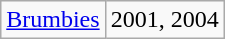<table class="wikitable">
<tr>
<td><a href='#'>Brumbies</a></td>
<td>2001, 2004</td>
</tr>
</table>
